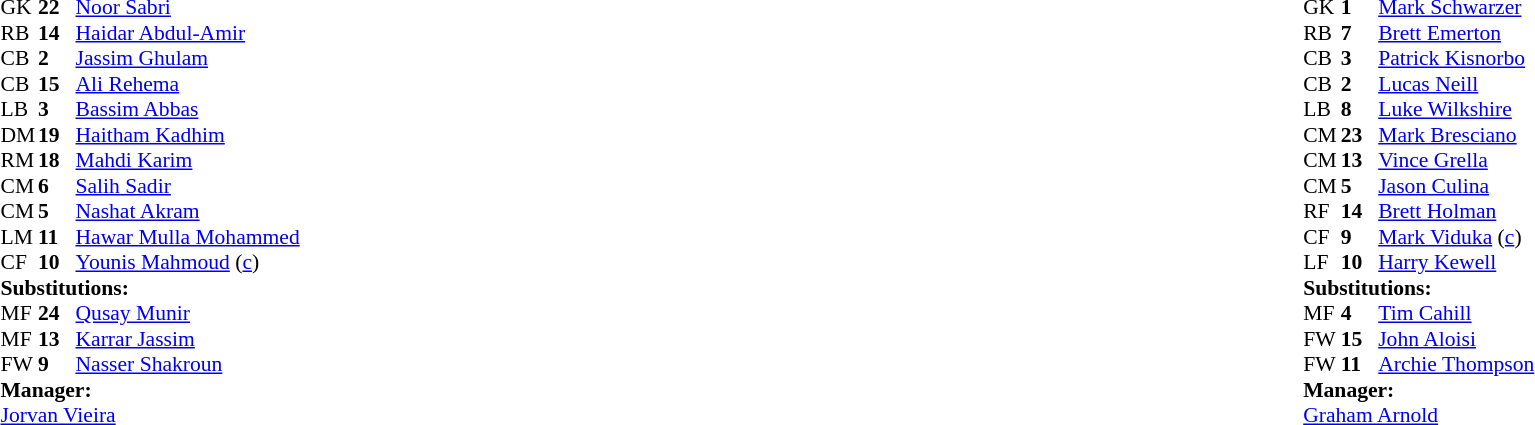<table width="100%">
<tr>
<td valign="top" width="50%"><br><table style="font-size: 90%" cellspacing="0" cellpadding="0">
<tr>
<th width="25"></th>
<th width="25"></th>
</tr>
<tr>
<td>GK</td>
<td><strong>22</strong></td>
<td><a href='#'>Noor Sabri</a></td>
</tr>
<tr>
<td>RB</td>
<td><strong>14</strong></td>
<td><a href='#'>Haidar Abdul-Amir</a></td>
</tr>
<tr>
<td>CB</td>
<td><strong>2</strong></td>
<td><a href='#'>Jassim Ghulam</a></td>
</tr>
<tr>
<td>CB</td>
<td><strong>15</strong></td>
<td><a href='#'>Ali Rehema</a></td>
</tr>
<tr>
<td>LB</td>
<td><strong>3</strong></td>
<td><a href='#'>Bassim Abbas</a></td>
</tr>
<tr>
<td>DM</td>
<td><strong>19</strong></td>
<td><a href='#'>Haitham Kadhim</a></td>
<td></td>
<td></td>
</tr>
<tr>
<td>RM</td>
<td><strong>18</strong></td>
<td><a href='#'>Mahdi Karim</a></td>
</tr>
<tr>
<td>CM</td>
<td><strong>6</strong></td>
<td><a href='#'>Salih Sadir</a></td>
<td></td>
<td></td>
</tr>
<tr>
<td>CM</td>
<td><strong>5</strong></td>
<td><a href='#'>Nashat Akram</a></td>
</tr>
<tr>
<td>LM</td>
<td><strong>11</strong></td>
<td><a href='#'>Hawar Mulla Mohammed</a></td>
</tr>
<tr>
<td>CF</td>
<td><strong>10</strong></td>
<td><a href='#'>Younis Mahmoud</a> (<a href='#'>c</a>)</td>
<td></td>
<td></td>
</tr>
<tr>
<td colspan=3><strong>Substitutions:</strong></td>
</tr>
<tr>
<td>MF</td>
<td><strong>24</strong></td>
<td><a href='#'>Qusay Munir</a></td>
<td></td>
<td></td>
</tr>
<tr>
<td>MF</td>
<td><strong>13</strong></td>
<td><a href='#'>Karrar Jassim</a></td>
<td></td>
<td></td>
</tr>
<tr>
<td>FW</td>
<td><strong>9</strong></td>
<td><a href='#'>Nasser Shakroun</a></td>
<td></td>
<td></td>
</tr>
<tr>
<td colspan=3><strong>Manager:</strong></td>
</tr>
<tr>
<td colspan=3> <a href='#'>Jorvan Vieira</a></td>
</tr>
</table>
</td>
<td valign="top"></td>
<td valign="top" width="50%"><br><table style="font-size: 90%" cellspacing="0" cellpadding="0" align="center">
<tr>
<th width=25></th>
<th width=25></th>
</tr>
<tr>
<td>GK</td>
<td><strong>1</strong></td>
<td><a href='#'>Mark Schwarzer</a></td>
</tr>
<tr>
<td>RB</td>
<td><strong>7</strong></td>
<td><a href='#'>Brett Emerton</a></td>
</tr>
<tr>
<td>CB</td>
<td><strong>3</strong></td>
<td><a href='#'>Patrick Kisnorbo</a></td>
<td></td>
<td></td>
</tr>
<tr>
<td>CB</td>
<td><strong>2</strong></td>
<td><a href='#'>Lucas Neill</a></td>
<td></td>
</tr>
<tr>
<td>LB</td>
<td><strong>8</strong></td>
<td><a href='#'>Luke Wilkshire</a></td>
<td></td>
</tr>
<tr>
<td>CM</td>
<td><strong>23</strong></td>
<td><a href='#'>Mark Bresciano</a></td>
</tr>
<tr>
<td>CM</td>
<td><strong>13</strong></td>
<td><a href='#'>Vince Grella</a></td>
<td></td>
</tr>
<tr>
<td>CM</td>
<td><strong>5</strong></td>
<td><a href='#'>Jason Culina</a></td>
<td></td>
<td></td>
</tr>
<tr>
<td>RF</td>
<td><strong>14</strong></td>
<td><a href='#'>Brett Holman</a></td>
<td></td>
<td></td>
</tr>
<tr>
<td>CF</td>
<td><strong>9</strong></td>
<td><a href='#'>Mark Viduka</a> (<a href='#'>c</a>)</td>
</tr>
<tr>
<td>LF</td>
<td><strong>10</strong></td>
<td><a href='#'>Harry Kewell</a></td>
</tr>
<tr>
<td colspan=3><strong>Substitutions:</strong></td>
</tr>
<tr>
<td>MF</td>
<td><strong>4</strong></td>
<td><a href='#'>Tim Cahill</a></td>
<td></td>
<td></td>
</tr>
<tr>
<td>FW</td>
<td><strong>15</strong></td>
<td><a href='#'>John Aloisi</a></td>
<td></td>
<td></td>
</tr>
<tr>
<td>FW</td>
<td><strong>11</strong></td>
<td><a href='#'>Archie Thompson</a></td>
<td></td>
<td></td>
</tr>
<tr>
<td colspan=3><strong>Manager:</strong></td>
</tr>
<tr>
<td colspan=4><a href='#'>Graham Arnold</a></td>
</tr>
</table>
</td>
</tr>
</table>
